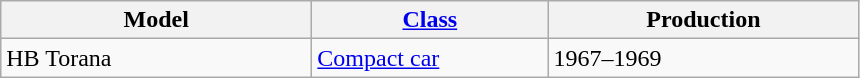<table class="wikitable">
<tr>
<th style="width:200px;">Model</th>
<th style="width:150px;"><a href='#'>Class</a></th>
<th style="width:200px;">Production</th>
</tr>
<tr>
<td valign="top">HB Torana</td>
<td valign="top"><a href='#'>Compact car</a></td>
<td valign="top">1967–1969</td>
</tr>
</table>
